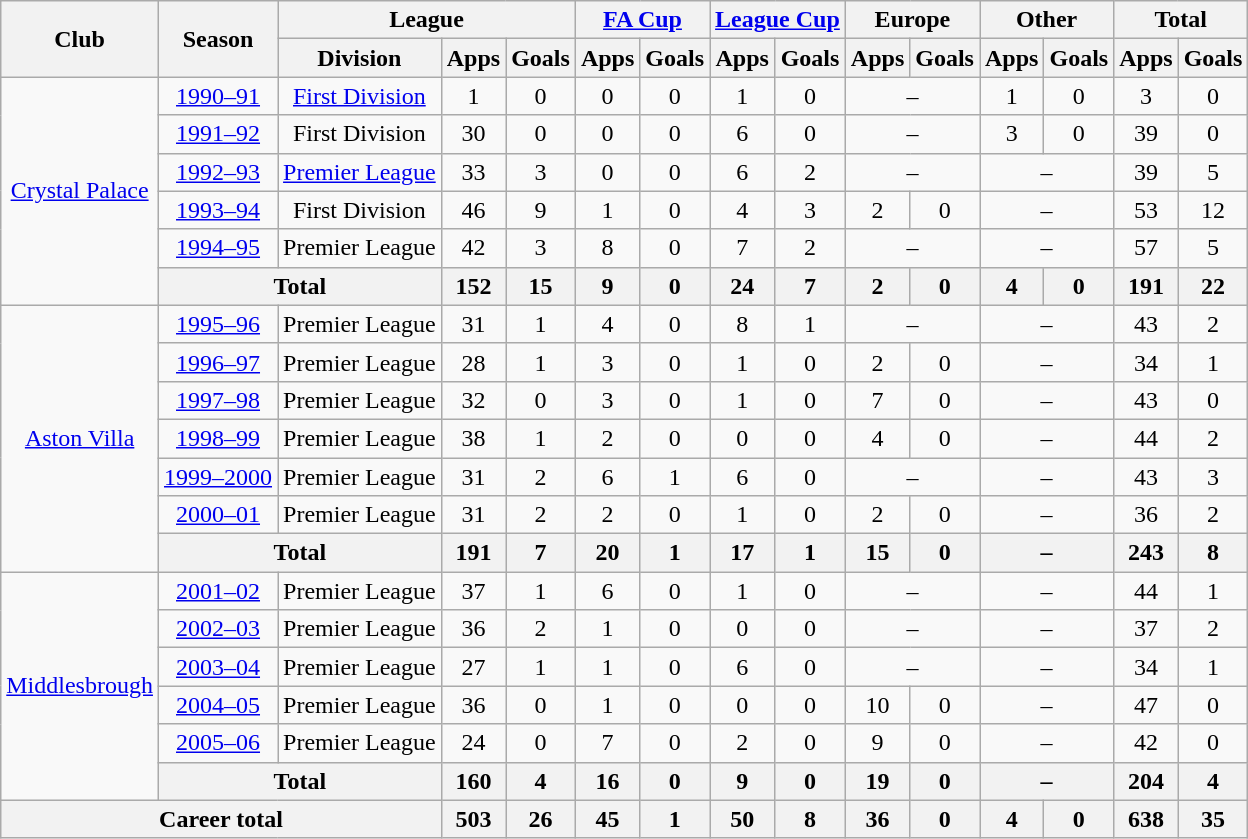<table class="wikitable" style="text-align: center;">
<tr>
<th rowspan="2">Club</th>
<th rowspan="2">Season</th>
<th colspan="3">League</th>
<th colspan="2"><a href='#'>FA Cup</a></th>
<th colspan="2"><a href='#'>League Cup</a></th>
<th colspan="2">Europe</th>
<th colspan="2">Other</th>
<th colspan="2">Total</th>
</tr>
<tr>
<th>Division</th>
<th>Apps</th>
<th>Goals</th>
<th>Apps</th>
<th>Goals</th>
<th>Apps</th>
<th>Goals</th>
<th>Apps</th>
<th>Goals</th>
<th>Apps</th>
<th>Goals</th>
<th>Apps</th>
<th>Goals</th>
</tr>
<tr>
<td rowspan="6"><a href='#'>Crystal Palace</a></td>
<td><a href='#'>1990–91</a></td>
<td><a href='#'>First Division</a></td>
<td>1</td>
<td>0</td>
<td>0</td>
<td>0</td>
<td>1</td>
<td>0</td>
<td colspan="2">–</td>
<td>1</td>
<td>0</td>
<td>3</td>
<td>0</td>
</tr>
<tr>
<td><a href='#'>1991–92</a></td>
<td>First Division</td>
<td>30</td>
<td>0</td>
<td>0</td>
<td>0</td>
<td>6</td>
<td>0</td>
<td colspan="2">–</td>
<td>3</td>
<td>0</td>
<td>39</td>
<td>0</td>
</tr>
<tr>
<td><a href='#'>1992–93</a></td>
<td><a href='#'>Premier League</a></td>
<td>33</td>
<td>3</td>
<td>0</td>
<td>0</td>
<td>6</td>
<td>2</td>
<td colspan="2">–</td>
<td colspan="2">–</td>
<td>39</td>
<td>5</td>
</tr>
<tr>
<td><a href='#'>1993–94</a></td>
<td>First Division</td>
<td>46</td>
<td>9</td>
<td>1</td>
<td>0</td>
<td>4</td>
<td>3</td>
<td>2</td>
<td>0</td>
<td colspan="2">–</td>
<td>53</td>
<td>12</td>
</tr>
<tr>
<td><a href='#'>1994–95</a></td>
<td>Premier League</td>
<td>42</td>
<td>3</td>
<td>8</td>
<td>0</td>
<td>7</td>
<td>2</td>
<td colspan="2">–</td>
<td colspan="2">–</td>
<td>57</td>
<td>5</td>
</tr>
<tr>
<th colspan="2">Total</th>
<th>152</th>
<th>15</th>
<th>9</th>
<th>0</th>
<th>24</th>
<th>7</th>
<th>2</th>
<th>0</th>
<th>4</th>
<th>0</th>
<th>191</th>
<th>22</th>
</tr>
<tr>
<td rowspan="7"><a href='#'>Aston Villa</a></td>
<td><a href='#'>1995–96</a></td>
<td>Premier League</td>
<td>31</td>
<td>1</td>
<td>4</td>
<td>0</td>
<td>8</td>
<td>1</td>
<td colspan="2">–</td>
<td colspan="2">–</td>
<td>43</td>
<td>2</td>
</tr>
<tr>
<td><a href='#'>1996–97</a></td>
<td>Premier League</td>
<td>28</td>
<td>1</td>
<td>3</td>
<td>0</td>
<td>1</td>
<td>0</td>
<td>2</td>
<td>0</td>
<td colspan="2">–</td>
<td>34</td>
<td>1</td>
</tr>
<tr>
<td><a href='#'>1997–98</a></td>
<td>Premier League</td>
<td>32</td>
<td>0</td>
<td>3</td>
<td>0</td>
<td>1</td>
<td>0</td>
<td>7</td>
<td>0</td>
<td colspan="2">–</td>
<td>43</td>
<td>0</td>
</tr>
<tr>
<td><a href='#'>1998–99</a></td>
<td>Premier League</td>
<td>38</td>
<td>1</td>
<td>2</td>
<td>0</td>
<td>0</td>
<td>0</td>
<td>4</td>
<td>0</td>
<td colspan="2">–</td>
<td>44</td>
<td>2</td>
</tr>
<tr>
<td><a href='#'>1999–2000</a></td>
<td>Premier League</td>
<td>31</td>
<td>2</td>
<td>6</td>
<td>1</td>
<td>6</td>
<td>0</td>
<td colspan="2">–</td>
<td colspan="2">–</td>
<td>43</td>
<td>3</td>
</tr>
<tr>
<td><a href='#'>2000–01</a></td>
<td>Premier League</td>
<td>31</td>
<td>2</td>
<td>2</td>
<td>0</td>
<td>1</td>
<td>0</td>
<td>2</td>
<td>0</td>
<td colspan="2">–</td>
<td>36</td>
<td>2</td>
</tr>
<tr>
<th colspan="2">Total</th>
<th>191</th>
<th>7</th>
<th>20</th>
<th>1</th>
<th>17</th>
<th>1</th>
<th>15</th>
<th>0</th>
<th colspan="2">–</th>
<th>243</th>
<th>8</th>
</tr>
<tr>
<td rowspan="6"><a href='#'>Middlesbrough</a></td>
<td><a href='#'>2001–02</a></td>
<td>Premier League</td>
<td>37</td>
<td>1</td>
<td>6</td>
<td>0</td>
<td>1</td>
<td>0</td>
<td colspan="2">–</td>
<td colspan="2">–</td>
<td>44</td>
<td>1</td>
</tr>
<tr>
<td><a href='#'>2002–03</a></td>
<td>Premier League</td>
<td>36</td>
<td>2</td>
<td>1</td>
<td>0</td>
<td>0</td>
<td>0</td>
<td colspan="2">–</td>
<td colspan="2">–</td>
<td>37</td>
<td>2</td>
</tr>
<tr>
<td><a href='#'>2003–04</a></td>
<td>Premier League</td>
<td>27</td>
<td>1</td>
<td>1</td>
<td>0</td>
<td>6</td>
<td>0</td>
<td colspan="2">–</td>
<td colspan="2">–</td>
<td>34</td>
<td>1</td>
</tr>
<tr>
<td><a href='#'>2004–05</a></td>
<td>Premier League</td>
<td>36</td>
<td>0</td>
<td>1</td>
<td>0</td>
<td>0</td>
<td>0</td>
<td>10</td>
<td>0</td>
<td colspan="2">–</td>
<td>47</td>
<td>0</td>
</tr>
<tr>
<td><a href='#'>2005–06</a></td>
<td>Premier League</td>
<td>24</td>
<td>0</td>
<td>7</td>
<td>0</td>
<td>2</td>
<td>0</td>
<td>9</td>
<td>0</td>
<td colspan="2">–</td>
<td>42</td>
<td>0</td>
</tr>
<tr>
<th colspan="2">Total</th>
<th>160</th>
<th>4</th>
<th>16</th>
<th>0</th>
<th>9</th>
<th>0</th>
<th>19</th>
<th>0</th>
<th colspan="2">–</th>
<th>204</th>
<th>4</th>
</tr>
<tr>
<th colspan="3">Career total</th>
<th>503</th>
<th>26</th>
<th>45</th>
<th>1</th>
<th>50</th>
<th>8</th>
<th>36</th>
<th>0</th>
<th>4</th>
<th>0</th>
<th>638</th>
<th>35</th>
</tr>
</table>
